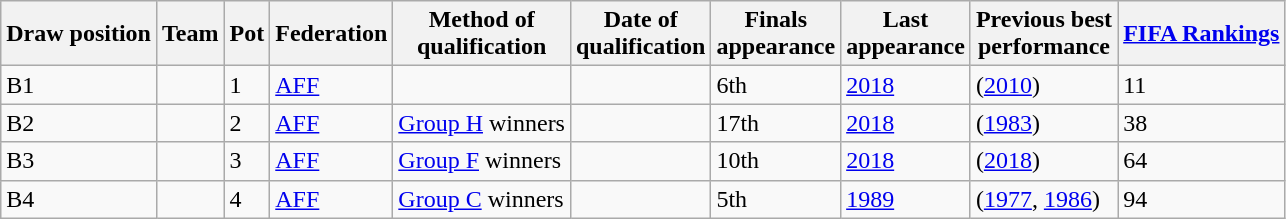<table class="wikitable sortable">
<tr>
<th rowspan="2">Draw position</th>
<th rowspan="2">Team</th>
<th rowspan="2">Pot</th>
<th rowspan="2">Federation</th>
<th rowspan="2">Method of<br>qualification</th>
<th rowspan="2">Date of<br>qualification</th>
<th rowspan="2">Finals<br>appearance</th>
<th rowspan="2">Last<br>appearance</th>
<th rowspan="2">Previous best<br>performance</th>
<th rowspan="2"><a href='#'>FIFA Rankings</a></th>
</tr>
<tr>
</tr>
<tr>
<td>B1</td>
<td style=white-space:nowrap></td>
<td>1</td>
<td><a href='#'>AFF</a></td>
<td></td>
<td></td>
<td>6th</td>
<td><a href='#'>2018</a></td>
<td> (<a href='#'>2010</a>)</td>
<td>11</td>
</tr>
<tr>
<td>B2</td>
<td style=white-space:nowrap></td>
<td>2</td>
<td><a href='#'>AFF</a></td>
<td><a href='#'>Group H</a> winners</td>
<td></td>
<td>17th</td>
<td><a href='#'>2018</a></td>
<td> (<a href='#'>1983</a>)</td>
<td>38</td>
</tr>
<tr>
<td>B3</td>
<td style=white-space:nowrap></td>
<td>3</td>
<td><a href='#'>AFF</a></td>
<td><a href='#'>Group F</a> winners</td>
<td></td>
<td>10th</td>
<td><a href='#'>2018</a></td>
<td> (<a href='#'>2018</a>)</td>
<td>64</td>
</tr>
<tr>
<td>B4</td>
<td style=white-space:nowrap></td>
<td>4</td>
<td><a href='#'>AFF</a></td>
<td><a href='#'>Group C</a> winners</td>
<td></td>
<td>5th</td>
<td><a href='#'>1989</a></td>
<td> (<a href='#'>1977</a>, <a href='#'>1986</a>)</td>
<td>94</td>
</tr>
</table>
